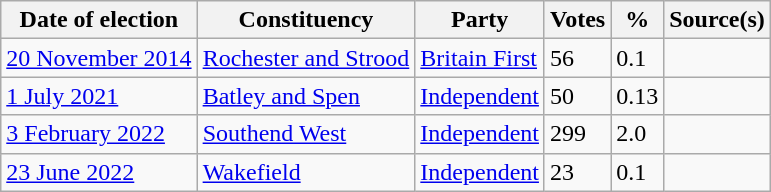<table class="wikitable">
<tr>
<th>Date of election</th>
<th>Constituency</th>
<th>Party</th>
<th>Votes</th>
<th>%</th>
<th>Source(s)</th>
</tr>
<tr>
<td><a href='#'>20 November 2014</a></td>
<td><a href='#'>Rochester and Strood</a></td>
<td><a href='#'>Britain First</a></td>
<td>56</td>
<td>0.1</td>
<td></td>
</tr>
<tr>
<td><a href='#'>1 July 2021</a></td>
<td><a href='#'>Batley and Spen</a></td>
<td><a href='#'>Independent</a></td>
<td>50</td>
<td>0.13</td>
<td></td>
</tr>
<tr>
<td><a href='#'>3 February 2022</a></td>
<td><a href='#'>Southend West</a></td>
<td><a href='#'>Independent</a></td>
<td>299</td>
<td>2.0</td>
<td></td>
</tr>
<tr>
<td><a href='#'>23 June 2022</a></td>
<td><a href='#'>Wakefield</a></td>
<td><a href='#'>Independent</a></td>
<td>23</td>
<td>0.1</td>
<td></td>
</tr>
</table>
